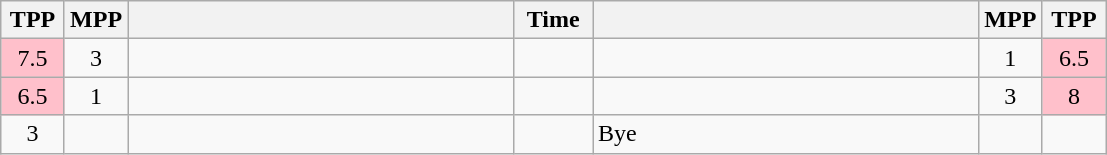<table class="wikitable" style="text-align: center;" |>
<tr>
<th width="35">TPP</th>
<th width="35">MPP</th>
<th width="250"></th>
<th width="45">Time</th>
<th width="250"></th>
<th width="35">MPP</th>
<th width="35">TPP</th>
</tr>
<tr>
<td bgcolor=pink>7.5</td>
<td>3</td>
<td style="text-align:left;"></td>
<td></td>
<td style="text-align:left;"><strong></strong></td>
<td>1</td>
<td bgcolor=pink>6.5</td>
</tr>
<tr>
<td bgcolor=pink>6.5</td>
<td>1</td>
<td style="text-align:left;"><strong></strong></td>
<td></td>
<td style="text-align:left;"></td>
<td>3</td>
<td bgcolor=pink>8</td>
</tr>
<tr>
<td>3</td>
<td></td>
<td style="text-align:left;"><strong></strong></td>
<td></td>
<td style="text-align:left;">Bye</td>
<td></td>
<td></td>
</tr>
</table>
